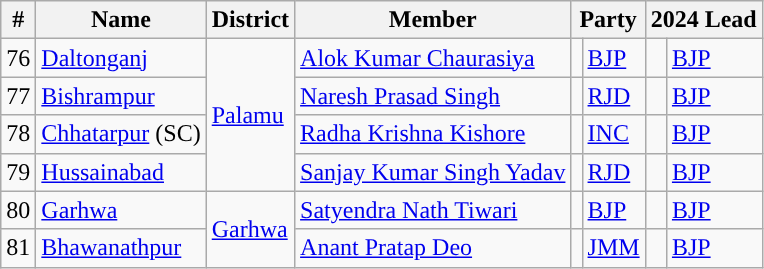<table class="wikitable">
<tr>
<th>#</th>
<th>Name</th>
<th>District</th>
<th>Member</th>
<th colspan="2">Party</th>
<th colspan="2">2024 Lead</th>
</tr>
<tr>
<td>76</td>
<td><a href='#'>Daltonganj</a></td>
<td rowspan="4"><a href='#'>Palamu</a></td>
<td><a href='#'>Alok Kumar Chaurasiya</a></td>
<td style="background-color: "></td>
<td><a href='#'>BJP</a></td>
<td style="background-color: "></td>
<td><a href='#'>BJP</a></td>
</tr>
<tr>
<td>77</td>
<td><a href='#'>Bishrampur</a></td>
<td><a href='#'>Naresh Prasad Singh</a></td>
<td style="background-color: "></td>
<td><a href='#'>RJD</a></td>
<td style="background-color: "></td>
<td><a href='#'>BJP</a></td>
</tr>
<tr>
<td>78</td>
<td><a href='#'>Chhatarpur</a> (SC)</td>
<td><a href='#'>Radha Krishna Kishore</a></td>
<td style="background-color: "></td>
<td><a href='#'>INC</a></td>
<td style="background-color: "></td>
<td><a href='#'>BJP</a></td>
</tr>
<tr>
<td>79</td>
<td><a href='#'>Hussainabad</a></td>
<td><a href='#'>Sanjay Kumar Singh Yadav</a></td>
<td style="background-color: "></td>
<td><a href='#'>RJD</a></td>
<td style="background-color: "></td>
<td><a href='#'>BJP</a></td>
</tr>
<tr>
<td>80</td>
<td><a href='#'>Garhwa</a></td>
<td rowspan="2"><a href='#'>Garhwa</a></td>
<td><a href='#'>Satyendra Nath Tiwari</a></td>
<td style="background-color: "></td>
<td><a href='#'>BJP</a></td>
<td style="background-color: "></td>
<td><a href='#'>BJP</a></td>
</tr>
<tr>
<td>81</td>
<td><a href='#'>Bhawanathpur</a></td>
<td><a href='#'>Anant Pratap Deo</a></td>
<td style="background-color: "></td>
<td><a href='#'>JMM</a></td>
<td style="background-color: "></td>
<td><a href='#'>BJP</a></td>
</tr>
</table>
